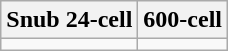<table class=wikitable>
<tr>
<th>Snub 24-cell</th>
<th>600-cell</th>
</tr>
<tr>
<td></td>
<td></td>
</tr>
</table>
